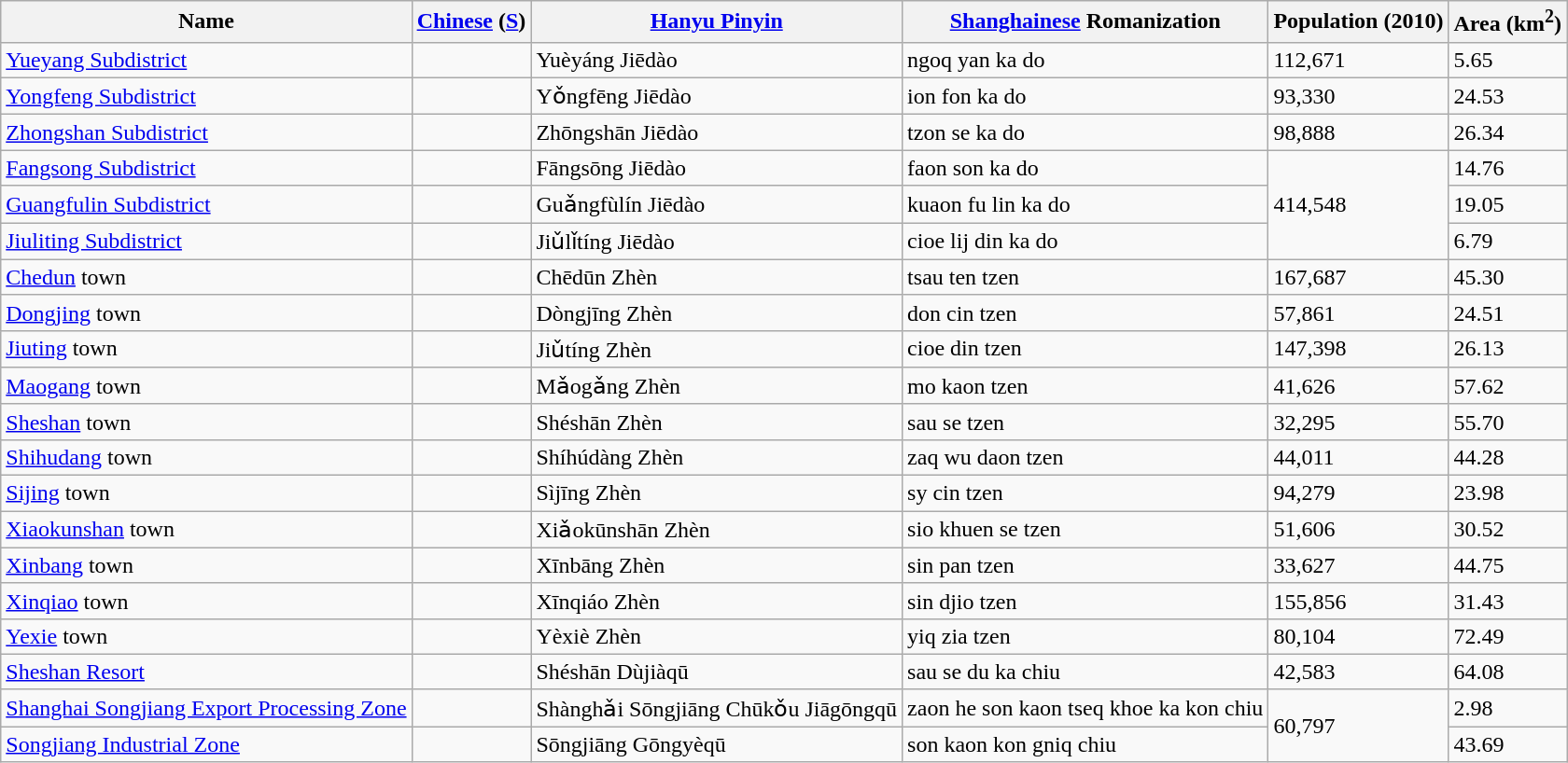<table class="wikitable">
<tr>
<th>Name</th>
<th><a href='#'>Chinese</a> (<a href='#'>S</a>)</th>
<th><a href='#'>Hanyu Pinyin</a></th>
<th><a href='#'>Shanghainese</a> Romanization</th>
<th>Population (2010)</th>
<th>Area (km<sup>2</sup>)</th>
</tr>
<tr>
<td><a href='#'>Yueyang Subdistrict</a></td>
<td></td>
<td>Yuèyáng Jiēdào</td>
<td>ngoq yan ka do</td>
<td>112,671</td>
<td>5.65</td>
</tr>
<tr>
<td><a href='#'>Yongfeng Subdistrict</a></td>
<td></td>
<td>Yǒngfēng Jiēdào</td>
<td>ion fon ka do</td>
<td>93,330</td>
<td>24.53</td>
</tr>
<tr>
<td><a href='#'>Zhongshan Subdistrict</a></td>
<td></td>
<td>Zhōngshān Jiēdào</td>
<td>tzon se ka do</td>
<td>98,888</td>
<td>26.34</td>
</tr>
<tr>
<td><a href='#'>Fangsong Subdistrict</a></td>
<td></td>
<td>Fāngsōng Jiēdào</td>
<td>faon son ka do</td>
<td rowspan="3">414,548</td>
<td>14.76</td>
</tr>
<tr>
<td><a href='#'>Guangfulin Subdistrict</a></td>
<td></td>
<td>Guǎngfùlín Jiēdào</td>
<td>kuaon fu lin ka do</td>
<td>19.05</td>
</tr>
<tr>
<td><a href='#'>Jiuliting Subdistrict</a></td>
<td></td>
<td>Jiǔlǐtíng Jiēdào</td>
<td>cioe lij din ka do</td>
<td>6.79</td>
</tr>
<tr>
<td><a href='#'>Chedun</a> town</td>
<td></td>
<td>Chēdūn Zhèn</td>
<td>tsau ten tzen</td>
<td>167,687</td>
<td>45.30</td>
</tr>
<tr>
<td><a href='#'>Dongjing</a> town</td>
<td></td>
<td>Dòngjīng Zhèn</td>
<td>don cin tzen</td>
<td>57,861</td>
<td>24.51</td>
</tr>
<tr>
<td><a href='#'>Jiuting</a> town</td>
<td></td>
<td>Jiǔtíng Zhèn</td>
<td>cioe din tzen</td>
<td>147,398</td>
<td>26.13</td>
</tr>
<tr>
<td><a href='#'>Maogang</a> town</td>
<td></td>
<td>Mǎogǎng Zhèn</td>
<td>mo kaon tzen</td>
<td>41,626</td>
<td>57.62</td>
</tr>
<tr>
<td><a href='#'>Sheshan</a> town</td>
<td></td>
<td>Shéshān Zhèn</td>
<td>sau se tzen</td>
<td>32,295</td>
<td>55.70</td>
</tr>
<tr>
<td><a href='#'>Shihudang</a> town</td>
<td></td>
<td>Shíhúdàng Zhèn</td>
<td>zaq wu daon tzen</td>
<td>44,011</td>
<td>44.28</td>
</tr>
<tr>
<td><a href='#'>Sijing</a> town</td>
<td></td>
<td>Sìjīng Zhèn</td>
<td>sy cin tzen</td>
<td>94,279</td>
<td>23.98</td>
</tr>
<tr>
<td><a href='#'>Xiaokunshan</a> town</td>
<td></td>
<td>Xiǎokūnshān Zhèn</td>
<td>sio khuen se tzen</td>
<td>51,606</td>
<td>30.52</td>
</tr>
<tr>
<td><a href='#'>Xinbang</a> town</td>
<td></td>
<td>Xīnbāng Zhèn</td>
<td>sin pan tzen</td>
<td>33,627</td>
<td>44.75</td>
</tr>
<tr>
<td><a href='#'>Xinqiao</a> town</td>
<td></td>
<td>Xīnqiáo Zhèn</td>
<td>sin djio tzen</td>
<td>155,856</td>
<td>31.43</td>
</tr>
<tr>
<td><a href='#'>Yexie</a> town</td>
<td></td>
<td>Yèxiè Zhèn</td>
<td>yiq zia tzen</td>
<td>80,104</td>
<td>72.49</td>
</tr>
<tr>
<td><a href='#'>Sheshan Resort</a></td>
<td></td>
<td>Shéshān Dùjiàqū</td>
<td>sau se du ka chiu</td>
<td>42,583</td>
<td>64.08</td>
</tr>
<tr>
<td><a href='#'>Shanghai Songjiang Export Processing Zone</a></td>
<td></td>
<td>Shànghǎi Sōngjiāng Chūkǒu Jiāgōngqū</td>
<td>zaon he son kaon tseq khoe ka kon chiu</td>
<td rowspan="2">60,797</td>
<td>2.98</td>
</tr>
<tr>
<td><a href='#'>Songjiang Industrial Zone</a></td>
<td></td>
<td>Sōngjiāng Gōngyèqū</td>
<td>son kaon kon gniq chiu</td>
<td>43.69</td>
</tr>
</table>
